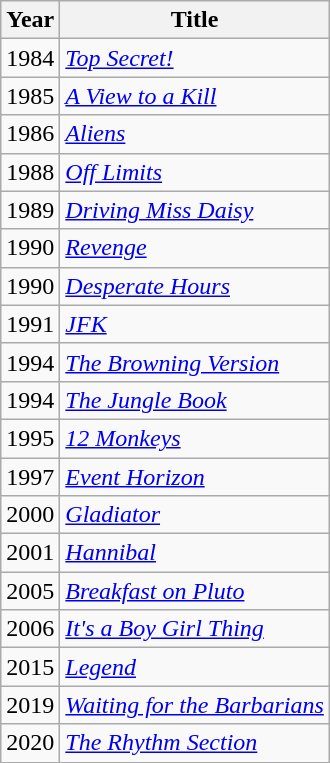<table class="wikitable sortable">
<tr>
<th>Year</th>
<th>Title</th>
</tr>
<tr>
<td>1984</td>
<td><em><a href='#'>Top Secret!</a></em></td>
</tr>
<tr>
<td>1985</td>
<td><em><a href='#'>A View to a Kill</a></em></td>
</tr>
<tr>
<td>1986</td>
<td><em><a href='#'>Aliens</a></em></td>
</tr>
<tr>
<td>1988</td>
<td><em><a href='#'>Off Limits</a></em></td>
</tr>
<tr>
<td>1989</td>
<td><em><a href='#'>Driving Miss Daisy</a></em></td>
</tr>
<tr>
<td>1990</td>
<td><em><a href='#'>Revenge</a></em></td>
</tr>
<tr>
<td>1990</td>
<td><em><a href='#'>Desperate Hours</a></em></td>
</tr>
<tr>
<td>1991</td>
<td><em><a href='#'>JFK</a></em></td>
</tr>
<tr>
<td>1994</td>
<td><em><a href='#'>The Browning Version</a></em></td>
</tr>
<tr>
<td>1994</td>
<td><em><a href='#'>The Jungle Book</a></em></td>
</tr>
<tr>
<td>1995</td>
<td><em><a href='#'>12 Monkeys</a></em></td>
</tr>
<tr>
<td>1997</td>
<td><em><a href='#'>Event Horizon</a></em></td>
</tr>
<tr>
<td>2000</td>
<td><em><a href='#'>Gladiator</a></em></td>
</tr>
<tr>
<td>2001</td>
<td><em><a href='#'>Hannibal</a></em></td>
</tr>
<tr>
<td>2005</td>
<td><em><a href='#'>Breakfast on Pluto</a></em></td>
</tr>
<tr>
<td>2006</td>
<td><em><a href='#'>It's a Boy Girl Thing</a></em></td>
</tr>
<tr>
<td>2015</td>
<td><em><a href='#'>Legend</a></em></td>
</tr>
<tr>
<td>2019</td>
<td><em><a href='#'>Waiting for the Barbarians</a></em></td>
</tr>
<tr>
<td>2020</td>
<td><em><a href='#'>The Rhythm Section</a></em></td>
</tr>
</table>
